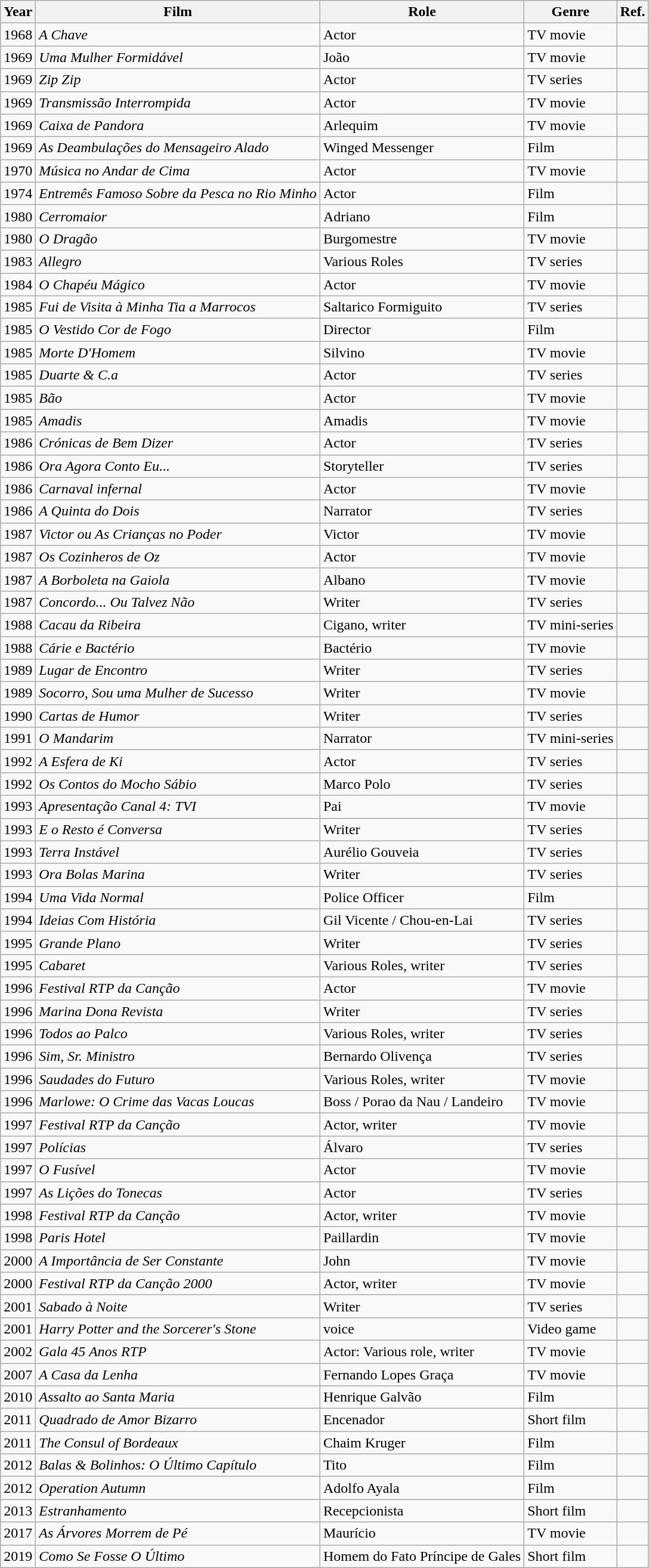<table class="wikitable">
<tr>
<th>Year</th>
<th>Film</th>
<th>Role</th>
<th>Genre</th>
<th>Ref.</th>
</tr>
<tr>
<td>1968</td>
<td><em>A Chave</em></td>
<td>Actor</td>
<td>TV movie</td>
<td></td>
</tr>
<tr>
<td>1969</td>
<td><em>Uma Mulher Formidável</em></td>
<td>João</td>
<td>TV movie</td>
<td></td>
</tr>
<tr>
<td>1969</td>
<td><em>Zip Zip</em></td>
<td>Actor</td>
<td>TV series</td>
<td></td>
</tr>
<tr>
<td>1969</td>
<td><em>Transmissão Interrompida</em></td>
<td>Actor</td>
<td>TV movie</td>
<td></td>
</tr>
<tr>
<td>1969</td>
<td><em>Caixa de Pandora</em></td>
<td>Arlequim</td>
<td>TV movie</td>
<td></td>
</tr>
<tr>
<td>1969</td>
<td><em>As Deambulações do Mensageiro Alado</em></td>
<td>Winged Messenger</td>
<td>Film</td>
<td></td>
</tr>
<tr>
<td>1970</td>
<td><em>Música no Andar de Cima</em></td>
<td>Actor</td>
<td>TV movie</td>
<td></td>
</tr>
<tr>
<td>1974</td>
<td><em>Entremês Famoso Sobre da Pesca no Rio Minho</em></td>
<td>Actor</td>
<td>Film</td>
<td></td>
</tr>
<tr>
<td>1980</td>
<td><em>Cerromaior</em></td>
<td>Adriano</td>
<td>Film</td>
<td></td>
</tr>
<tr>
<td>1980</td>
<td><em>O Dragão</em></td>
<td>Burgomestre</td>
<td>TV movie</td>
<td></td>
</tr>
<tr>
<td>1983</td>
<td><em>Allegro</em></td>
<td>Various Roles</td>
<td>TV series</td>
<td></td>
</tr>
<tr>
<td>1984</td>
<td><em>O Chapéu Mágico</em></td>
<td>Actor</td>
<td>TV movie</td>
<td></td>
</tr>
<tr>
<td>1985</td>
<td><em>Fui de Visita à Minha Tia a Marrocos</em></td>
<td>Saltarico Formiguito</td>
<td>TV series</td>
<td></td>
</tr>
<tr>
<td>1985</td>
<td><em>O Vestido Cor de Fogo</em></td>
<td>Director</td>
<td>Film</td>
<td></td>
</tr>
<tr>
<td>1985</td>
<td><em>Morte D'Homem</em></td>
<td>Silvino</td>
<td>TV movie</td>
<td></td>
</tr>
<tr>
<td>1985</td>
<td><em>Duarte & C.a</em></td>
<td>Actor</td>
<td>TV series</td>
<td></td>
</tr>
<tr>
<td>1985</td>
<td><em>Bão</em></td>
<td>Actor</td>
<td>TV movie</td>
<td></td>
</tr>
<tr>
<td>1985</td>
<td><em>Amadis</em></td>
<td>Amadis</td>
<td>TV movie</td>
<td></td>
</tr>
<tr>
<td>1986</td>
<td><em>Crónicas de Bem Dizer</em></td>
<td>Actor</td>
<td>TV series</td>
<td></td>
</tr>
<tr>
<td>1986</td>
<td><em>Ora Agora Conto Eu...</em></td>
<td>Storyteller</td>
<td>TV series</td>
<td></td>
</tr>
<tr>
<td>1986</td>
<td><em>Carnaval infernal</em></td>
<td>Actor</td>
<td>TV movie</td>
<td></td>
</tr>
<tr>
<td>1986</td>
<td><em>A Quinta do Dois</em></td>
<td>Narrator</td>
<td>TV series</td>
<td></td>
</tr>
<tr>
<td>1987</td>
<td><em>Victor ou As Crianças no Poder</em></td>
<td>Victor</td>
<td>TV movie</td>
<td></td>
</tr>
<tr>
<td>1987</td>
<td><em>Os Cozinheros de Oz</em></td>
<td>Actor</td>
<td>TV movie</td>
<td></td>
</tr>
<tr>
<td>1987</td>
<td><em>A Borboleta na Gaiola</em></td>
<td>Albano</td>
<td>TV movie</td>
<td></td>
</tr>
<tr>
<td>1987</td>
<td><em>Concordo... Ou Talvez Não</em></td>
<td>Writer</td>
<td>TV series</td>
<td></td>
</tr>
<tr>
<td>1988</td>
<td><em>Cacau da Ribeira</em></td>
<td>Cigano, writer</td>
<td>TV mini-series</td>
<td></td>
</tr>
<tr>
<td>1988</td>
<td><em>Cárie e Bactério</em></td>
<td>Bactério</td>
<td>TV movie</td>
<td></td>
</tr>
<tr>
<td>1989</td>
<td><em>Lugar de Encontro</em></td>
<td>Writer</td>
<td>TV series</td>
<td></td>
</tr>
<tr>
<td>1989</td>
<td><em>Socorro, Sou uma Mulher de Sucesso</em></td>
<td>Writer</td>
<td>TV movie</td>
<td></td>
</tr>
<tr>
<td>1990</td>
<td><em>Cartas de Humor</em></td>
<td>Writer</td>
<td>TV series</td>
<td></td>
</tr>
<tr>
<td>1991</td>
<td><em>O Mandarim</em></td>
<td>Narrator</td>
<td>TV mini-series</td>
<td></td>
</tr>
<tr>
<td>1992</td>
<td><em>A Esfera de Ki</em></td>
<td>Actor</td>
<td>TV series</td>
<td></td>
</tr>
<tr>
<td>1992</td>
<td><em>Os Contos do Mocho Sábio</em></td>
<td>Marco Polo</td>
<td>TV series</td>
<td></td>
</tr>
<tr>
<td>1993</td>
<td><em>Apresentação Canal 4: TVI</em></td>
<td>Pai</td>
<td>TV movie</td>
<td></td>
</tr>
<tr>
<td>1993</td>
<td><em>E o Resto é Conversa</em></td>
<td>Writer</td>
<td>TV series</td>
<td></td>
</tr>
<tr>
<td>1993</td>
<td><em>Terra Instável</em></td>
<td>Aurélio Gouveia</td>
<td>TV series</td>
<td></td>
</tr>
<tr>
<td>1993</td>
<td><em>Ora Bolas Marina</em></td>
<td>Writer</td>
<td>TV series</td>
<td></td>
</tr>
<tr>
<td>1994</td>
<td><em>Uma Vida Normal</em></td>
<td>Police Officer</td>
<td>Film</td>
<td></td>
</tr>
<tr>
<td>1994</td>
<td><em>Ideias Com História</em></td>
<td>Gil Vicente / Chou-en-Lai</td>
<td>TV series</td>
<td></td>
</tr>
<tr>
<td>1995</td>
<td><em>Grande Plano</em></td>
<td>Writer</td>
<td>TV series</td>
<td></td>
</tr>
<tr>
<td>1995</td>
<td><em>Cabaret</em></td>
<td>Various Roles, writer</td>
<td>TV series</td>
<td></td>
</tr>
<tr>
<td>1996</td>
<td><em>Festival RTP da Canção</em></td>
<td>Actor</td>
<td>TV movie</td>
<td></td>
</tr>
<tr>
<td>1996</td>
<td><em>Marina Dona Revista</em></td>
<td>Writer</td>
<td>TV series</td>
<td></td>
</tr>
<tr>
<td>1996</td>
<td><em>Todos ao Palco</em></td>
<td>Various Roles, writer</td>
<td>TV series</td>
<td></td>
</tr>
<tr>
<td>1996</td>
<td><em>Sim, Sr. Ministro</em></td>
<td>Bernardo Olivença</td>
<td>TV series</td>
<td></td>
</tr>
<tr>
<td>1996</td>
<td><em>Saudades do Futuro</em></td>
<td>Various Roles, writer</td>
<td>TV movie</td>
<td></td>
</tr>
<tr>
<td>1996</td>
<td><em>Marlowe: O Crime das Vacas Loucas</em></td>
<td>Boss / Porao da Nau / Landeiro</td>
<td>TV movie</td>
<td></td>
</tr>
<tr>
<td>1997</td>
<td><em>Festival RTP da Canção</em></td>
<td>Actor, writer</td>
<td>TV movie</td>
<td></td>
</tr>
<tr>
<td>1997</td>
<td><em>Polícias</em></td>
<td>Álvaro</td>
<td>TV series</td>
<td></td>
</tr>
<tr>
<td>1997</td>
<td><em>O Fusível</em></td>
<td>Actor</td>
<td>TV movie</td>
<td></td>
</tr>
<tr>
<td>1997</td>
<td><em>As Lições do Tonecas</em></td>
<td>Actor</td>
<td>TV series</td>
<td></td>
</tr>
<tr>
<td>1998</td>
<td><em>Festival RTP da Canção</em></td>
<td>Actor, writer</td>
<td>TV movie</td>
<td></td>
</tr>
<tr>
<td>1998</td>
<td><em>Paris Hotel</em></td>
<td>Paillardin</td>
<td>TV movie</td>
<td></td>
</tr>
<tr>
<td>2000</td>
<td><em>A Importância de Ser Constante</em></td>
<td>John</td>
<td>TV movie</td>
<td></td>
</tr>
<tr>
<td>2000</td>
<td><em>Festival RTP da Canção 2000</em></td>
<td>Actor, writer</td>
<td>TV movie</td>
<td></td>
</tr>
<tr>
<td>2001</td>
<td><em>Sabado à Noite</em></td>
<td>Writer</td>
<td>TV series</td>
<td></td>
</tr>
<tr>
<td>2001</td>
<td><em>Harry Potter and the Sorcerer's Stone</em></td>
<td>voice</td>
<td>Video game</td>
<td></td>
</tr>
<tr>
<td>2002</td>
<td><em>Gala 45 Anos RTP</em></td>
<td>Actor: Various role, writer</td>
<td>TV movie</td>
<td></td>
</tr>
<tr>
<td>2007</td>
<td><em>A Casa da Lenha</em></td>
<td>Fernando Lopes Graça</td>
<td>TV movie</td>
<td></td>
</tr>
<tr>
<td>2010</td>
<td><em>Assalto ao Santa Maria</em></td>
<td>Henrique Galvão</td>
<td>Film</td>
<td></td>
</tr>
<tr>
<td>2011</td>
<td><em>Quadrado de Amor Bizarro</em></td>
<td>Encenador</td>
<td>Short film</td>
<td></td>
</tr>
<tr>
<td>2011</td>
<td><em>The Consul of Bordeaux</em></td>
<td>Chaim Kruger</td>
<td>Film</td>
<td></td>
</tr>
<tr>
<td>2012</td>
<td><em>Balas & Bolinhos: O Último Capítulo</em></td>
<td>Tito</td>
<td>Film</td>
<td></td>
</tr>
<tr>
<td>2012</td>
<td><em>Operation Autumn</em></td>
<td>Adolfo Ayala</td>
<td>Film</td>
<td></td>
</tr>
<tr>
<td>2013</td>
<td><em>Estranhamento</em></td>
<td>Recepcionista</td>
<td>Short film</td>
<td></td>
</tr>
<tr>
<td>2017</td>
<td><em>As Árvores Morrem de Pé</em></td>
<td>Maurício</td>
<td>TV movie</td>
<td></td>
</tr>
<tr>
<td>2019</td>
<td><em>Como Se Fosse O Último</em></td>
<td>Homem do Fato Príncipe de Gales</td>
<td>Short film</td>
<td></td>
</tr>
</table>
